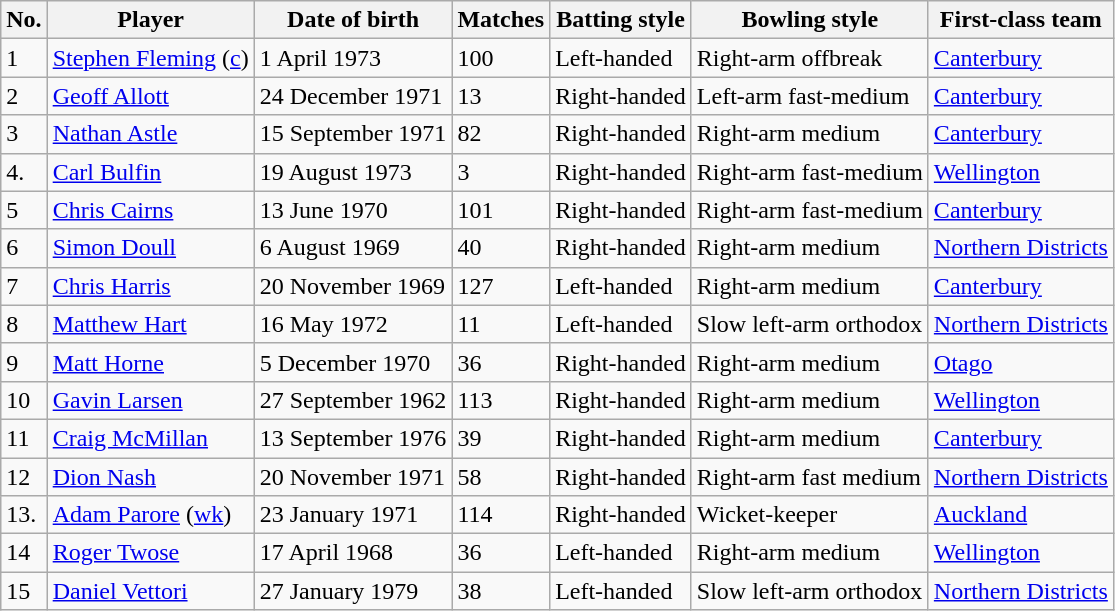<table class="wikitable">
<tr>
<th>No.</th>
<th>Player</th>
<th>Date of birth</th>
<th>Matches</th>
<th>Batting style</th>
<th>Bowling style</th>
<th>First-class team</th>
</tr>
<tr>
<td>1</td>
<td><a href='#'>Stephen Fleming</a> (<a href='#'>c</a>)</td>
<td>1 April 1973</td>
<td>100</td>
<td>Left-handed</td>
<td>Right-arm offbreak</td>
<td><a href='#'>Canterbury</a></td>
</tr>
<tr>
<td>2</td>
<td><a href='#'>Geoff Allott</a></td>
<td>24 December 1971</td>
<td>13</td>
<td>Right-handed</td>
<td>Left-arm fast-medium</td>
<td><a href='#'>Canterbury</a></td>
</tr>
<tr>
<td>3</td>
<td><a href='#'>Nathan Astle</a></td>
<td>15 September 1971</td>
<td>82</td>
<td>Right-handed</td>
<td>Right-arm medium</td>
<td><a href='#'>Canterbury</a></td>
</tr>
<tr>
<td>4.</td>
<td><a href='#'>Carl Bulfin</a></td>
<td>19 August 1973</td>
<td>3</td>
<td>Right-handed</td>
<td>Right-arm fast-medium</td>
<td><a href='#'>Wellington</a></td>
</tr>
<tr>
<td>5</td>
<td><a href='#'>Chris Cairns</a></td>
<td>13 June 1970</td>
<td>101</td>
<td>Right-handed</td>
<td>Right-arm fast-medium</td>
<td><a href='#'>Canterbury</a></td>
</tr>
<tr>
<td>6</td>
<td><a href='#'>Simon Doull</a></td>
<td>6 August 1969</td>
<td>40</td>
<td>Right-handed</td>
<td>Right-arm medium</td>
<td><a href='#'>Northern Districts</a></td>
</tr>
<tr>
<td>7</td>
<td><a href='#'>Chris Harris</a></td>
<td>20 November 1969</td>
<td>127</td>
<td>Left-handed</td>
<td>Right-arm medium</td>
<td><a href='#'>Canterbury</a></td>
</tr>
<tr>
<td>8</td>
<td><a href='#'>Matthew Hart</a></td>
<td>16 May 1972</td>
<td>11</td>
<td>Left-handed</td>
<td>Slow left-arm orthodox</td>
<td><a href='#'>Northern Districts</a></td>
</tr>
<tr>
<td>9</td>
<td><a href='#'>Matt Horne</a></td>
<td>5 December 1970</td>
<td>36</td>
<td>Right-handed</td>
<td>Right-arm medium</td>
<td><a href='#'>Otago</a></td>
</tr>
<tr>
<td>10</td>
<td><a href='#'>Gavin Larsen</a></td>
<td>27 September 1962</td>
<td>113</td>
<td>Right-handed</td>
<td>Right-arm medium</td>
<td><a href='#'>Wellington</a></td>
</tr>
<tr>
<td>11</td>
<td><a href='#'>Craig McMillan</a></td>
<td>13 September 1976</td>
<td>39</td>
<td>Right-handed</td>
<td>Right-arm medium</td>
<td><a href='#'>Canterbury</a></td>
</tr>
<tr>
<td>12</td>
<td><a href='#'>Dion Nash</a></td>
<td>20 November 1971</td>
<td>58</td>
<td>Right-handed</td>
<td>Right-arm fast medium</td>
<td><a href='#'>Northern Districts</a></td>
</tr>
<tr>
<td>13.</td>
<td><a href='#'>Adam Parore</a> (<a href='#'>wk</a>)</td>
<td>23 January 1971</td>
<td>114</td>
<td>Right-handed</td>
<td>Wicket-keeper</td>
<td><a href='#'>Auckland</a></td>
</tr>
<tr>
<td>14</td>
<td><a href='#'>Roger Twose</a></td>
<td>17 April 1968</td>
<td>36</td>
<td>Left-handed</td>
<td>Right-arm medium</td>
<td><a href='#'>Wellington</a></td>
</tr>
<tr>
<td>15</td>
<td><a href='#'>Daniel Vettori</a></td>
<td>27 January 1979</td>
<td>38</td>
<td>Left-handed</td>
<td>Slow left-arm orthodox</td>
<td><a href='#'>Northern Districts</a></td>
</tr>
</table>
